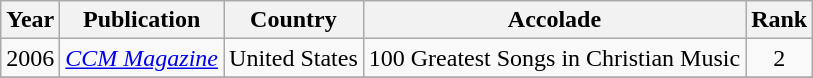<table class="wikitable">
<tr>
<th>Year</th>
<th>Publication</th>
<th>Country</th>
<th>Accolade</th>
<th align="center">Rank</th>
</tr>
<tr>
<td>2006</td>
<td><em><a href='#'>CCM Magazine</a></em></td>
<td>United States</td>
<td>100 Greatest Songs in Christian Music</td>
<td align="center">2</td>
</tr>
<tr>
</tr>
</table>
